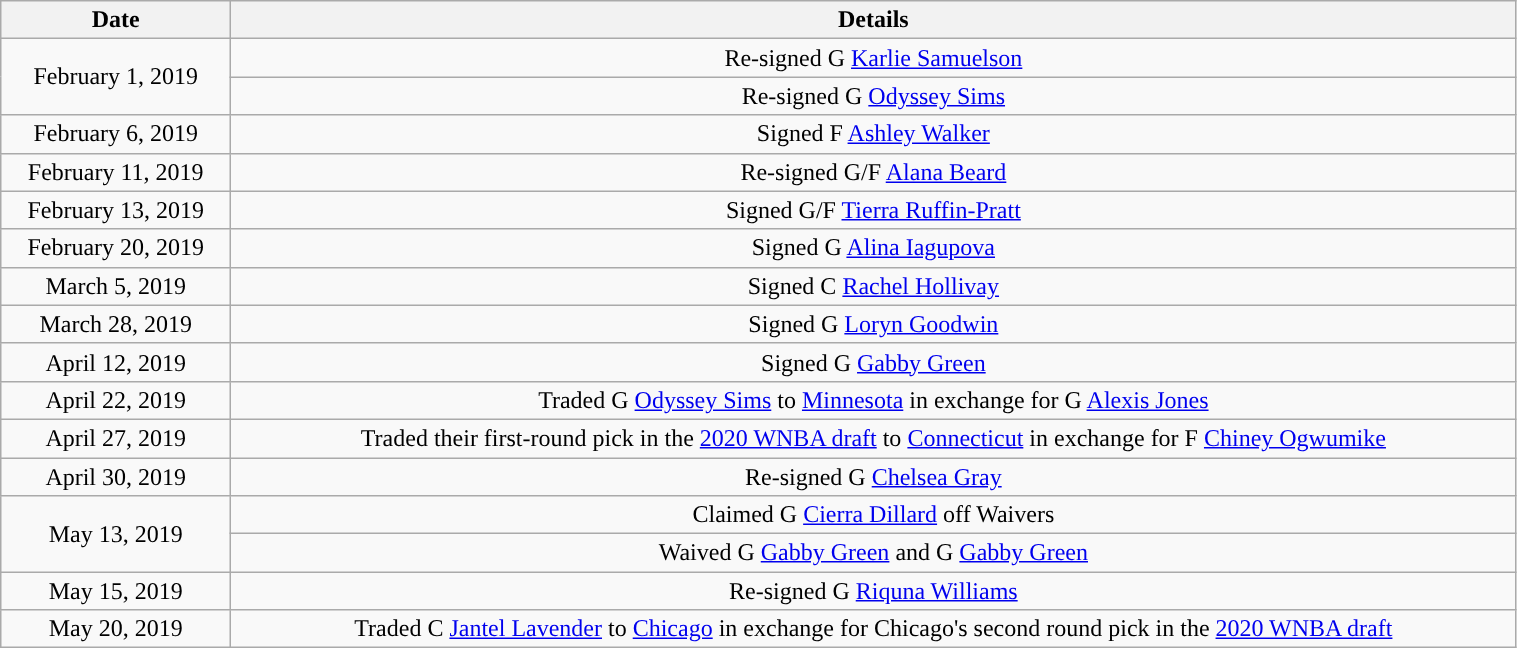<table class="wikitable" style="width:80%; text-align: center">
<tr>
<th>Date</th>
<th>Details</th>
</tr>
<tr>
<td rowspan=2>February 1, 2019</td>
<td>Re-signed G <a href='#'>Karlie Samuelson</a></td>
</tr>
<tr>
<td>Re-signed G <a href='#'>Odyssey Sims</a></td>
</tr>
<tr>
<td>February 6, 2019</td>
<td>Signed F <a href='#'>Ashley Walker</a></td>
</tr>
<tr>
<td>February 11, 2019</td>
<td>Re-signed G/F <a href='#'>Alana Beard</a></td>
</tr>
<tr>
<td>February 13, 2019</td>
<td>Signed G/F <a href='#'>Tierra Ruffin-Pratt</a></td>
</tr>
<tr>
<td>February 20, 2019</td>
<td>Signed G <a href='#'>Alina Iagupova</a></td>
</tr>
<tr>
<td>March 5, 2019</td>
<td>Signed C <a href='#'>Rachel Hollivay</a></td>
</tr>
<tr>
<td>March 28, 2019</td>
<td>Signed G <a href='#'>Loryn Goodwin</a></td>
</tr>
<tr>
<td>April 12, 2019</td>
<td>Signed G <a href='#'>Gabby Green</a></td>
</tr>
<tr>
<td>April 22, 2019</td>
<td>Traded G <a href='#'>Odyssey Sims</a> to <a href='#'>Minnesota</a> in exchange for G <a href='#'>Alexis Jones</a></td>
</tr>
<tr>
<td>April 27, 2019</td>
<td>Traded their first-round pick in the <a href='#'>2020 WNBA draft</a> to <a href='#'>Connecticut</a> in exchange for F <a href='#'>Chiney Ogwumike</a></td>
</tr>
<tr>
<td>April 30, 2019</td>
<td>Re-signed G <a href='#'>Chelsea Gray</a></td>
</tr>
<tr>
<td rowspan=2>May 13, 2019</td>
<td>Claimed G <a href='#'>Cierra Dillard</a> off Waivers</td>
</tr>
<tr>
<td>Waived G <a href='#'>Gabby Green</a> and G <a href='#'>Gabby Green</a></td>
</tr>
<tr>
<td>May 15, 2019</td>
<td>Re-signed G <a href='#'>Riquna Williams</a></td>
</tr>
<tr>
<td>May 20, 2019</td>
<td>Traded C <a href='#'>Jantel Lavender</a> to <a href='#'>Chicago</a> in exchange for Chicago's second round pick in the <a href='#'>2020 WNBA draft</a></td>
</tr>
</table>
